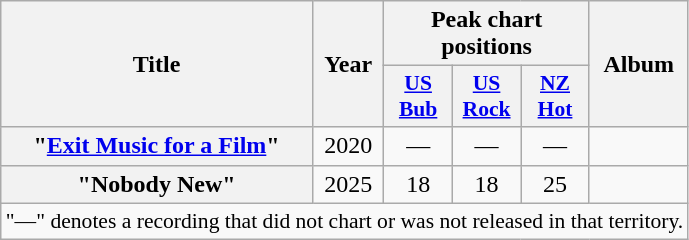<table class="wikitable plainrowheaders" style="text-align:center;" border="1">
<tr>
<th scope="col" rowspan="2">Title</th>
<th scope="col" rowspan="2">Year</th>
<th scope="col" colspan="3">Peak chart positions</th>
<th scope="col" rowspan="2">Album</th>
</tr>
<tr>
<th scope="col" style="width:2.7em;font-size:90%;"><a href='#'>US<br>Bub</a><br></th>
<th scope="col" style="width:2.7em;font-size:90%;"><a href='#'>US<br>Rock</a><br></th>
<th scope="col" style="width:2.7em;font-size:90%;"><a href='#'>NZ<br>Hot</a><br></th>
</tr>
<tr>
<th scope="row">"<a href='#'>Exit Music for a Film</a>"</th>
<td>2020</td>
<td>—</td>
<td>—</td>
<td>—</td>
<td></td>
</tr>
<tr>
<th scope="row">"Nobody New"</th>
<td>2025</td>
<td>18</td>
<td>18</td>
<td>25</td>
<td></td>
</tr>
<tr>
<td colspan="6" style="font-size:90%">"—" denotes a recording that did not chart or was not released in that territory.</td>
</tr>
</table>
